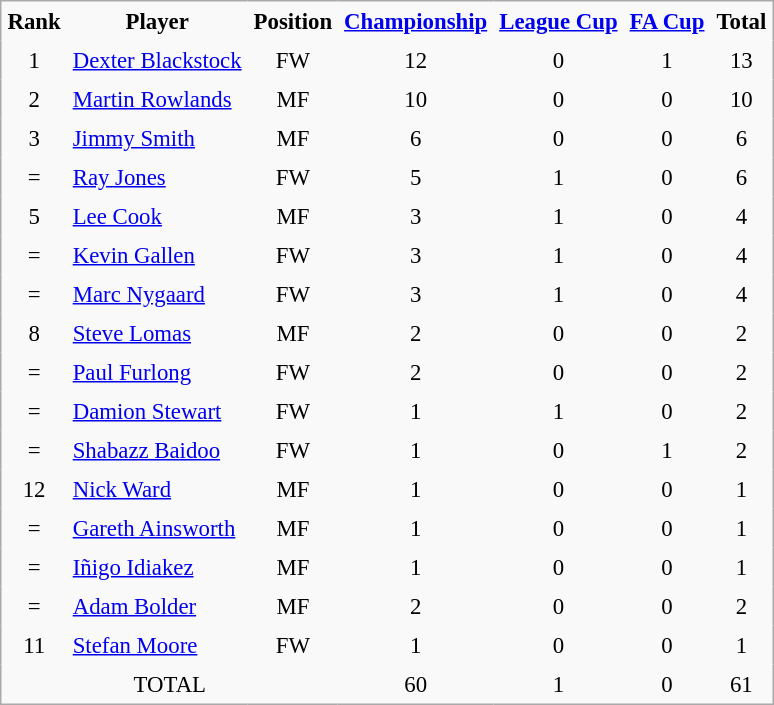<table class= border="2" cellpadding="4" cellspacing="0" style="text-align:center; margin: 1em 1em 1em 0; background: #f9f9f9; border:1px #aaa solid; border-collapse: collapse; font-size: 95%;">
<tr>
<th>Rank</th>
<th>Player</th>
<th>Position</th>
<th><a href='#'>Championship</a></th>
<th><a href='#'>League Cup</a></th>
<th><a href='#'>FA Cup</a></th>
<th>Total</th>
</tr>
<tr>
<td align=center>1</td>
<td align=left> <a href='#'>Dexter Blackstock</a></td>
<td align=center>FW</td>
<td align=center>12</td>
<td align=center>0</td>
<td align=center>1</td>
<td align=center>13</td>
</tr>
<tr>
<td align=center>2</td>
<td align=left> <a href='#'>Martin Rowlands</a></td>
<td align=center>MF</td>
<td align=center>10</td>
<td align=center>0</td>
<td align=center>0</td>
<td align=center>10</td>
</tr>
<tr>
<td align=center>3</td>
<td align=left> <a href='#'>Jimmy Smith</a></td>
<td align=center>MF</td>
<td align=center>6</td>
<td align=center>0</td>
<td align=center>0</td>
<td align=center>6</td>
</tr>
<tr>
<td align=center>=</td>
<td align=left> <a href='#'>Ray Jones</a></td>
<td align=center>FW</td>
<td align=center>5</td>
<td align=center>1</td>
<td align=center>0</td>
<td align=center>6</td>
</tr>
<tr>
<td align=center>5</td>
<td align=left> <a href='#'>Lee Cook</a></td>
<td align=center>MF</td>
<td align=center>3</td>
<td align=center>1</td>
<td align=center>0</td>
<td align=center>4</td>
</tr>
<tr>
<td align=center>=</td>
<td align=left> <a href='#'>Kevin Gallen</a></td>
<td align=center>FW</td>
<td align=center>3</td>
<td align=center>1</td>
<td align=center>0</td>
<td align=center>4</td>
</tr>
<tr>
<td align=center>=</td>
<td align=left> <a href='#'>Marc Nygaard</a></td>
<td align=center>FW</td>
<td align=center>3</td>
<td align=center>1</td>
<td align=center>0</td>
<td align=center>4</td>
</tr>
<tr>
<td align=center>8</td>
<td align=left> <a href='#'>Steve Lomas</a></td>
<td align=center>MF</td>
<td align=center>2</td>
<td align=center>0</td>
<td align=center>0</td>
<td align=center>2</td>
</tr>
<tr>
<td align=center>=</td>
<td align=left> <a href='#'>Paul Furlong</a></td>
<td align=center>FW</td>
<td align=center>2</td>
<td align=center>0</td>
<td align=center>0</td>
<td align=center>2</td>
</tr>
<tr>
<td align=center>=</td>
<td align=left> <a href='#'>Damion Stewart</a></td>
<td align=center>FW</td>
<td align=center>1</td>
<td align=center>1</td>
<td align=center>0</td>
<td align=center>2</td>
</tr>
<tr>
<td align=center>=</td>
<td align=left> <a href='#'>Shabazz Baidoo</a></td>
<td align=center>FW</td>
<td align=center>1</td>
<td align=center>0</td>
<td align=center>1</td>
<td align=center>2</td>
</tr>
<tr>
<td align=center>12</td>
<td align=left> <a href='#'>Nick Ward</a></td>
<td align=center>MF</td>
<td align=center>1</td>
<td align=center>0</td>
<td align=center>0</td>
<td align=center>1</td>
</tr>
<tr>
<td align=center>=</td>
<td align=left> <a href='#'>Gareth Ainsworth</a></td>
<td align=center>MF</td>
<td align=center>1</td>
<td align=center>0</td>
<td align=center>0</td>
<td align=center>1</td>
</tr>
<tr>
<td align=center>=</td>
<td align=left> <a href='#'>Iñigo Idiakez</a></td>
<td align=center>MF</td>
<td align=center>1</td>
<td align=center>0</td>
<td align=center>0</td>
<td align=center>1</td>
</tr>
<tr>
<td align=center>=</td>
<td align=left> <a href='#'>Adam Bolder</a></td>
<td align=center>MF</td>
<td align=center>2</td>
<td align=center>0</td>
<td align=center>0</td>
<td align=center>2</td>
</tr>
<tr>
<td align=center>11</td>
<td align=left> <a href='#'>Stefan Moore</a></td>
<td align=center>FW</td>
<td align=center>1</td>
<td align=center>0</td>
<td align=center>0</td>
<td align=center>1</td>
</tr>
<tr>
<td align=center; colspan="3">TOTAL</td>
<td align=center>60</td>
<td align=center>1</td>
<td align=center>0</td>
<td align=center>61</td>
</tr>
</table>
